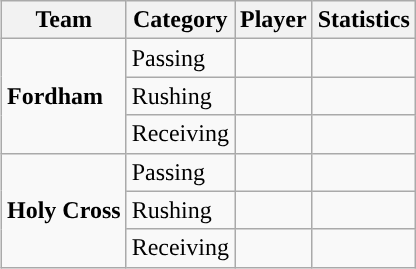<table class="wikitable" style="float: right;">
<tr>
<th>Team</th>
<th>Category</th>
<th>Player</th>
<th>Statistics</th>
</tr>
<tr>
<td rowspan=3><strong>Fordham</strong></td>
<td>Passing</td>
<td></td>
<td></td>
</tr>
<tr>
<td>Rushing</td>
<td></td>
<td></td>
</tr>
<tr>
<td>Receiving</td>
<td></td>
<td></td>
</tr>
<tr>
<td rowspan=3><strong>Holy Cross</strong></td>
<td>Passing</td>
<td></td>
<td></td>
</tr>
<tr>
<td>Rushing</td>
<td></td>
<td></td>
</tr>
<tr>
<td>Receiving</td>
<td></td>
<td></td>
</tr>
</table>
